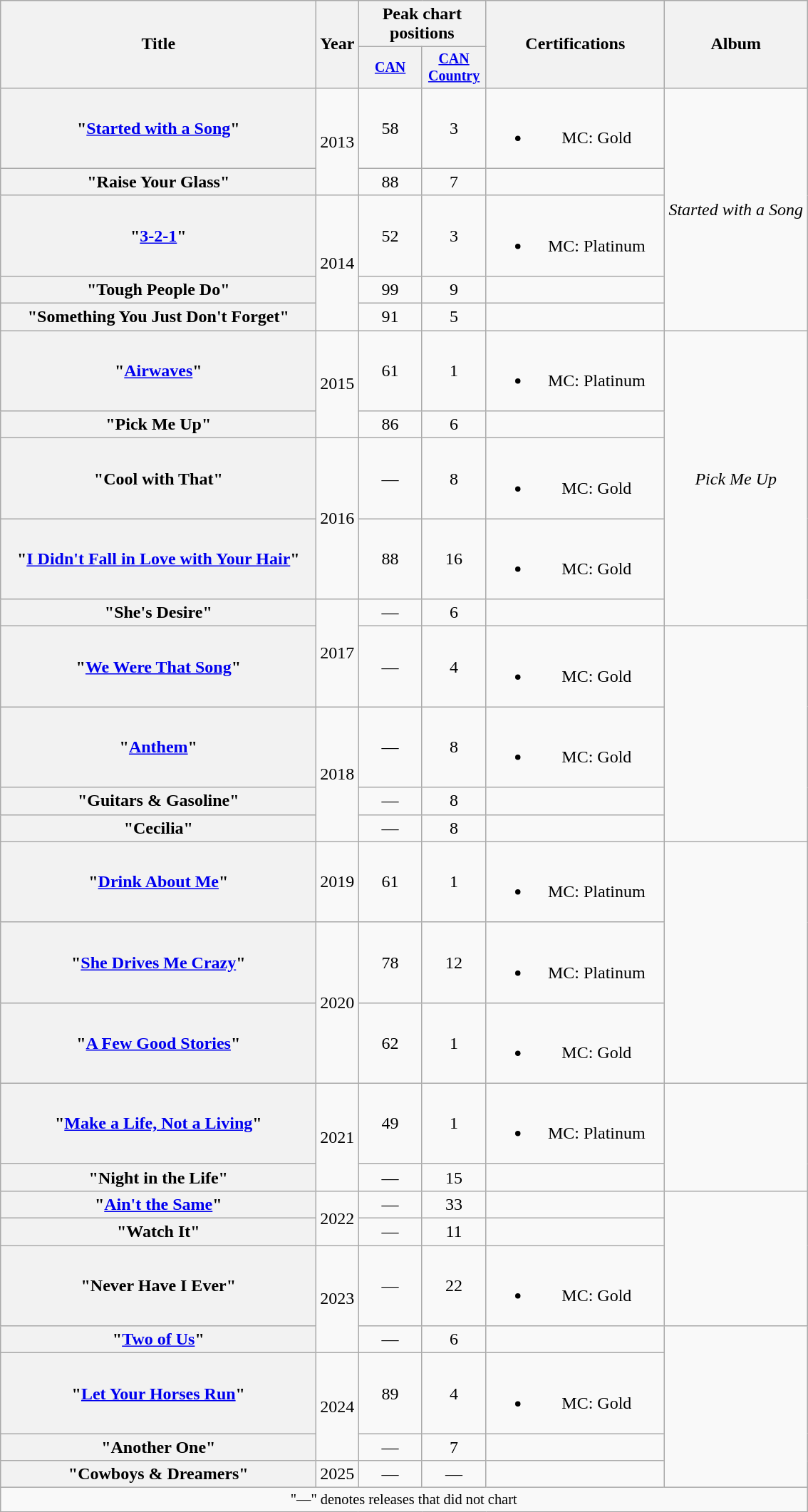<table class="wikitable plainrowheaders" style="text-align:center;">
<tr>
<th scope="col" rowspan="2" style="width: 18em;">Title</th>
<th scope="col" rowspan="2">Year</th>
<th scope="col" colspan="2">Peak chart<br>positions</th>
<th scope="col" rowspan="2" style="width: 10em;">Certifications</th>
<th scope="col" rowspan="2">Album</th>
</tr>
<tr style="font-size:smaller;">
<th scope="col" style="width:4em;"><a href='#'>CAN</a><br></th>
<th scope="col" style="width:4em;"><a href='#'>CAN Country</a><br></th>
</tr>
<tr>
<th scope="row">"<a href='#'>Started with a Song</a>"</th>
<td rowspan="2">2013</td>
<td>58</td>
<td>3</td>
<td><br><ul><li>MC: Gold</li></ul></td>
<td rowspan="5"><em>Started with a Song</em></td>
</tr>
<tr>
<th scope="row">"Raise Your Glass"</th>
<td>88</td>
<td>7</td>
<td></td>
</tr>
<tr>
<th scope="row">"<a href='#'>3-2-1</a>"</th>
<td rowspan="3">2014</td>
<td>52</td>
<td>3</td>
<td><br><ul><li>MC: Platinum</li></ul></td>
</tr>
<tr>
<th scope="row">"Tough People Do"</th>
<td>99</td>
<td>9</td>
<td></td>
</tr>
<tr>
<th scope="row">"Something You Just Don't Forget"</th>
<td>91</td>
<td>5</td>
<td></td>
</tr>
<tr>
<th scope="row">"<a href='#'>Airwaves</a>"</th>
<td rowspan="2">2015</td>
<td>61</td>
<td>1</td>
<td><br><ul><li>MC: Platinum</li></ul></td>
<td rowspan="5"><em>Pick Me Up</em></td>
</tr>
<tr>
<th scope="row">"Pick Me Up"</th>
<td>86</td>
<td>6</td>
<td></td>
</tr>
<tr>
<th scope="row">"Cool with That"</th>
<td rowspan="2">2016</td>
<td>—</td>
<td>8</td>
<td><br><ul><li>MC: Gold</li></ul></td>
</tr>
<tr>
<th scope="row">"<a href='#'>I Didn't Fall in Love with Your Hair</a>" <br> </th>
<td>88</td>
<td>16</td>
<td><br><ul><li>MC: Gold</li></ul></td>
</tr>
<tr>
<th scope="row">"She's Desire"</th>
<td rowspan="2">2017</td>
<td>—</td>
<td>6</td>
<td></td>
</tr>
<tr>
<th scope="row">"<a href='#'>We Were That Song</a>"</th>
<td>—</td>
<td>4</td>
<td><br><ul><li>MC: Gold</li></ul></td>
<td rowspan="4"></td>
</tr>
<tr>
<th scope="row">"<a href='#'>Anthem</a>"</th>
<td rowspan="3">2018</td>
<td>—</td>
<td>8</td>
<td><br><ul><li>MC: Gold</li></ul></td>
</tr>
<tr>
<th scope="row">"Guitars & Gasoline"</th>
<td>—</td>
<td>8</td>
<td></td>
</tr>
<tr>
<th scope="row">"Cecilia"</th>
<td>—</td>
<td>8</td>
<td></td>
</tr>
<tr>
<th scope="row">"<a href='#'>Drink About Me</a>"</th>
<td>2019</td>
<td>61</td>
<td>1</td>
<td><br><ul><li>MC: Platinum</li></ul></td>
<td rowspan="3"></td>
</tr>
<tr>
<th scope="row">"<a href='#'>She Drives Me Crazy</a>"</th>
<td rowspan="2">2020</td>
<td>78</td>
<td>12</td>
<td><br><ul><li>MC: Platinum</li></ul></td>
</tr>
<tr>
<th scope="row">"<a href='#'>A Few Good Stories</a>"</th>
<td>62</td>
<td>1</td>
<td><br><ul><li>MC: Gold</li></ul></td>
</tr>
<tr>
<th scope="row">"<a href='#'>Make a Life, Not a Living</a>"</th>
<td rowspan="2">2021</td>
<td>49</td>
<td>1</td>
<td><br><ul><li>MC: Platinum</li></ul></td>
<td rowspan="2"></td>
</tr>
<tr>
<th scope="row">"Night in the Life"</th>
<td>—</td>
<td>15</td>
<td></td>
</tr>
<tr>
<th scope="row">"<a href='#'>Ain't the Same</a>"<br></th>
<td rowspan="2">2022</td>
<td>—</td>
<td>33</td>
<td></td>
<td rowspan="3"></td>
</tr>
<tr>
<th scope="row">"Watch It"</th>
<td>—</td>
<td>11</td>
<td></td>
</tr>
<tr>
<th scope="row">"Never Have I Ever"</th>
<td rowspan="2">2023</td>
<td>—</td>
<td>22</td>
<td><br><ul><li>MC: Gold</li></ul></td>
</tr>
<tr>
<th scope="row">"<a href='#'>Two of Us</a>"<br></th>
<td>—</td>
<td>6</td>
<td></td>
<td rowspan="4"></td>
</tr>
<tr>
<th scope="row">"<a href='#'>Let Your Horses Run</a>"</th>
<td rowspan="2">2024</td>
<td>89</td>
<td>4</td>
<td><br><ul><li>MC: Gold</li></ul></td>
</tr>
<tr>
<th scope="row">"Another One"</th>
<td>—</td>
<td>7</td>
<td></td>
</tr>
<tr>
<th scope="row">"Cowboys & Dreamers"</th>
<td>2025</td>
<td>—</td>
<td>—</td>
<td></td>
</tr>
<tr>
<td colspan="7" style="font-size:85%">"—" denotes releases that did not chart</td>
</tr>
</table>
